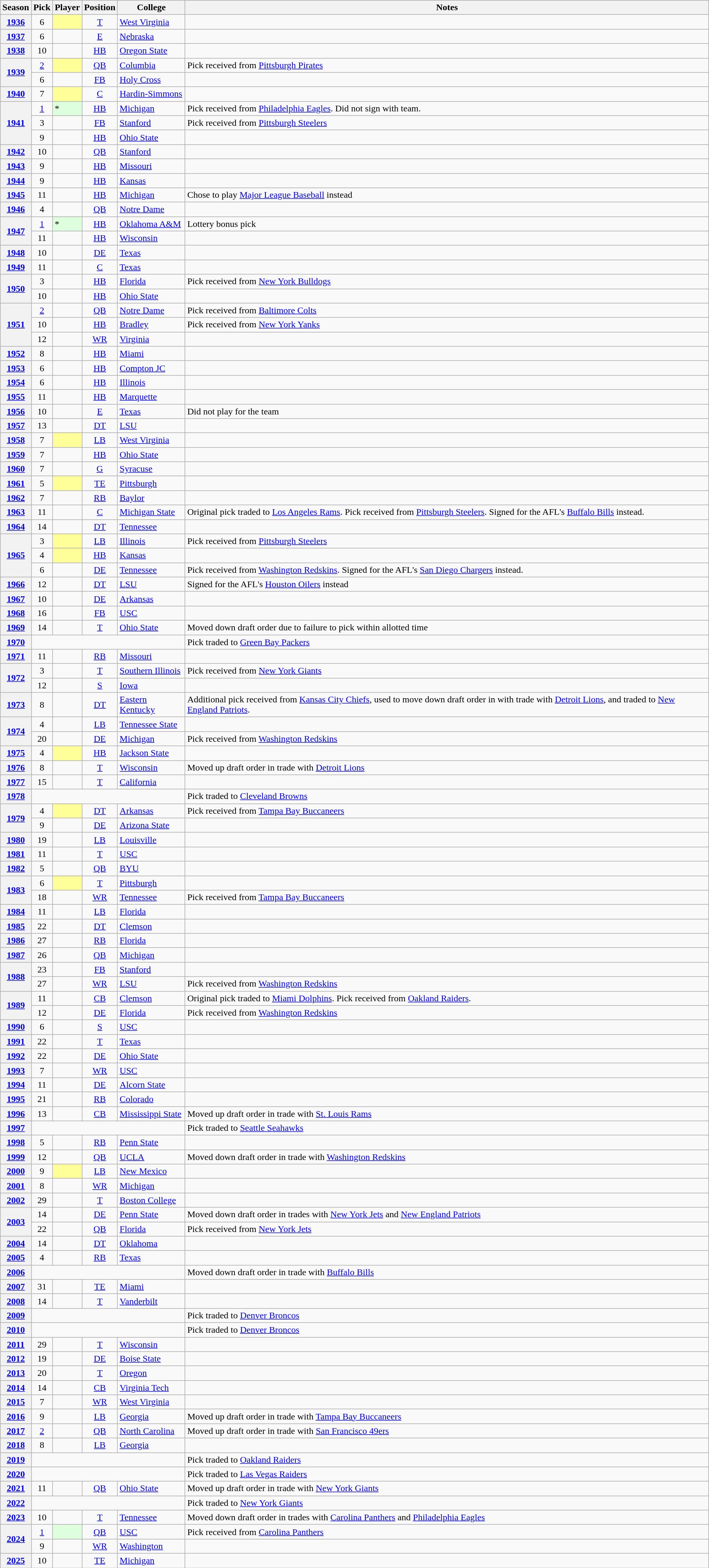<table class="wikitable sortable">
<tr>
<th scope=col>Season</th>
<th scope=col>Pick</th>
<th scope=col>Player</th>
<th scope=col>Position</th>
<th scope=col>College</th>
<th scope=col class= "unsortable">Notes</th>
</tr>
<tr>
<th scope=row><a href='#'>1936</a></th>
<td align="center">6</td>
<td style="background-color: #FFFF99;"></td>
<td align="center"><a href='#'>T</a></td>
<td><a href='#'>West Virginia</a></td>
<td></td>
</tr>
<tr>
<th scope=row><a href='#'>1937</a></th>
<td align="center">6</td>
<td></td>
<td align="center"><a href='#'>E</a></td>
<td><a href='#'>Nebraska</a></td>
<td></td>
</tr>
<tr>
<th scope=row><a href='#'>1938</a></th>
<td align="center">10</td>
<td></td>
<td align="center"><a href='#'>HB</a></td>
<td><a href='#'>Oregon State</a></td>
<td></td>
</tr>
<tr>
<th scope=rowgroup rowspan="2"><a href='#'>1939</a></th>
<td align="center"><a href='#'>2</a></td>
<td style="background-color: #FFFF99;"></td>
<td align="center"><a href='#'>QB</a></td>
<td><a href='#'>Columbia</a></td>
<td>Pick received from <a href='#'>Pittsburgh Pirates</a></td>
</tr>
<tr>
<td align="center">6</td>
<td></td>
<td align="center"><a href='#'>FB</a></td>
<td><a href='#'>Holy Cross</a></td>
<td></td>
</tr>
<tr>
<th scope=row><a href='#'>1940</a></th>
<td align="center">7</td>
<td style="background-color: #FFFF99;"></td>
<td align="center"><a href='#'>C</a></td>
<td><a href='#'>Hardin-Simmons</a></td>
<td></td>
</tr>
<tr>
<th scope=rowgroup rowspan="3"><a href='#'>1941</a></th>
<td align="center"><a href='#'>1</a></td>
<td style="background-color: #DDFFDD;">*</td>
<td align="center"><a href='#'>HB</a></td>
<td><a href='#'>Michigan</a></td>
<td>Pick received from <a href='#'>Philadelphia Eagles</a>. Did not sign with team.</td>
</tr>
<tr>
<td align="center">3</td>
<td></td>
<td align="center"><a href='#'>FB</a></td>
<td><a href='#'>Stanford</a></td>
<td>Pick received from <a href='#'>Pittsburgh Steelers</a></td>
</tr>
<tr>
<td align="center">9</td>
<td></td>
<td align="center"><a href='#'>HB</a></td>
<td><a href='#'>Ohio State</a></td>
<td></td>
</tr>
<tr>
<th scope=row><a href='#'>1942</a></th>
<td align="center">10</td>
<td></td>
<td align="center"><a href='#'>QB</a></td>
<td><a href='#'>Stanford</a></td>
<td></td>
</tr>
<tr>
<th scope=row><a href='#'>1943</a></th>
<td align="center">9</td>
<td></td>
<td align="center"><a href='#'>HB</a></td>
<td><a href='#'>Missouri</a></td>
<td></td>
</tr>
<tr>
<th scope=row><a href='#'>1944</a></th>
<td align="center">9</td>
<td></td>
<td align="center"><a href='#'>HB</a></td>
<td><a href='#'>Kansas</a></td>
<td></td>
</tr>
<tr>
<th scope=row><a href='#'>1945</a></th>
<td align="center">11</td>
<td></td>
<td align="center"><a href='#'>HB</a></td>
<td><a href='#'>Michigan</a></td>
<td>Chose to play <a href='#'>Major League Baseball</a> instead</td>
</tr>
<tr>
<th scope=row><a href='#'>1946</a></th>
<td align="center">4</td>
<td></td>
<td align="center"><a href='#'>QB</a></td>
<td><a href='#'>Notre Dame</a></td>
<td></td>
</tr>
<tr>
<th scope=rowgroup rowspan="2"><a href='#'>1947</a></th>
<td align="center"><a href='#'>1</a></td>
<td style="background-color: #DDFFDD;">*</td>
<td align="center"><a href='#'>HB</a></td>
<td><a href='#'>Oklahoma A&M</a></td>
<td>Lottery bonus pick</td>
</tr>
<tr>
<td align="center">11</td>
<td></td>
<td align="center"><a href='#'>HB</a></td>
<td><a href='#'>Wisconsin</a></td>
<td></td>
</tr>
<tr>
<th scope=row><a href='#'>1948</a></th>
<td align="center">10</td>
<td></td>
<td align="center"><a href='#'>DE</a></td>
<td><a href='#'>Texas</a></td>
<td></td>
</tr>
<tr>
<th scope=row><a href='#'>1949</a></th>
<td align="center">11</td>
<td></td>
<td align="center"><a href='#'>C</a></td>
<td><a href='#'>Texas</a></td>
<td></td>
</tr>
<tr>
<th scope=rowgroup rowspan="2"><a href='#'>1950</a></th>
<td align="center">3</td>
<td></td>
<td align="center"><a href='#'>HB</a></td>
<td><a href='#'>Florida</a></td>
<td>Pick received from <a href='#'>New York Bulldogs</a></td>
</tr>
<tr>
<td align="center">10</td>
<td></td>
<td align="center"><a href='#'>HB</a></td>
<td><a href='#'>Ohio State</a></td>
<td></td>
</tr>
<tr>
<th scope=rowgroup rowspan="3"><a href='#'>1951</a></th>
<td align="center"><a href='#'>2</a></td>
<td></td>
<td align="center"><a href='#'>QB</a></td>
<td><a href='#'>Notre Dame</a></td>
<td>Pick received from <a href='#'>Baltimore Colts</a></td>
</tr>
<tr>
<td align="center">10</td>
<td></td>
<td align="center"><a href='#'>HB</a></td>
<td><a href='#'>Bradley</a></td>
<td>Pick received from <a href='#'>New York Yanks</a></td>
</tr>
<tr>
<td align="center">12</td>
<td></td>
<td align="center"><a href='#'>WR</a></td>
<td><a href='#'>Virginia</a></td>
<td></td>
</tr>
<tr>
<th scope=row><a href='#'>1952</a></th>
<td align="center">8</td>
<td></td>
<td align="center"><a href='#'>HB</a></td>
<td><a href='#'>Miami</a></td>
<td></td>
</tr>
<tr>
<th scope=row><a href='#'>1953</a></th>
<td align="center">6</td>
<td></td>
<td align="center"><a href='#'>HB</a></td>
<td><a href='#'>Compton JC</a></td>
<td></td>
</tr>
<tr>
<th scope=row><a href='#'>1954</a></th>
<td align="center">6</td>
<td></td>
<td align="center"><a href='#'>HB</a></td>
<td><a href='#'>Illinois</a></td>
<td></td>
</tr>
<tr>
<th scope=row><a href='#'>1955</a></th>
<td align="center">11</td>
<td></td>
<td align="center"><a href='#'>HB</a></td>
<td><a href='#'>Marquette</a></td>
<td></td>
</tr>
<tr>
<th scope=row><a href='#'>1956</a></th>
<td align="center">10</td>
<td></td>
<td align="center"><a href='#'>E</a></td>
<td><a href='#'>Texas</a></td>
<td>Did not play for the team</td>
</tr>
<tr>
<th scope=row><a href='#'>1957</a></th>
<td align="center">13</td>
<td></td>
<td align="center"><a href='#'>DT</a></td>
<td><a href='#'>LSU</a></td>
<td></td>
</tr>
<tr>
<th scope=row><a href='#'>1958</a></th>
<td align="center">7</td>
<td style="background-color: #FFFF99;"></td>
<td align="center"><a href='#'>LB</a></td>
<td><a href='#'>West Virginia</a></td>
<td></td>
</tr>
<tr>
<th scope=row><a href='#'>1959</a></th>
<td align="center">7</td>
<td></td>
<td align="center"><a href='#'>HB</a></td>
<td><a href='#'>Ohio State</a></td>
<td></td>
</tr>
<tr>
<th scope=row><a href='#'>1960</a></th>
<td align="center">7</td>
<td></td>
<td align="center"><a href='#'>G</a></td>
<td><a href='#'>Syracuse</a></td>
<td></td>
</tr>
<tr>
<th scope=row><a href='#'>1961</a></th>
<td align="center">5</td>
<td style="background-color: #FFFF99;"></td>
<td align="center"><a href='#'>TE</a></td>
<td><a href='#'>Pittsburgh</a></td>
<td></td>
</tr>
<tr>
<th scope=row><a href='#'>1962</a></th>
<td align="center">7</td>
<td></td>
<td align="center"><a href='#'>RB</a></td>
<td><a href='#'>Baylor</a></td>
<td></td>
</tr>
<tr>
<th scope=row><a href='#'>1963</a></th>
<td align="center">11</td>
<td></td>
<td align="center"><a href='#'>C</a></td>
<td><a href='#'>Michigan State</a></td>
<td>Original pick traded to <a href='#'>Los Angeles Rams</a>. Pick received from <a href='#'>Pittsburgh Steelers</a>. Signed for the AFL's <a href='#'>Buffalo Bills</a> instead.</td>
</tr>
<tr>
<th scope=row><a href='#'>1964</a></th>
<td align="center">14</td>
<td></td>
<td align="center"><a href='#'>DT</a></td>
<td><a href='#'>Tennessee</a></td>
<td></td>
</tr>
<tr>
<th scope=rowgroup rowspan="3"><a href='#'>1965</a></th>
<td align="center">3</td>
<td style="background-color: #FFFF99;"></td>
<td align="center"><a href='#'>LB</a></td>
<td><a href='#'>Illinois</a></td>
<td>Pick received from <a href='#'>Pittsburgh Steelers</a></td>
</tr>
<tr>
<td align="center">4</td>
<td style="background-color: #FFFF99;"></td>
<td align="center"><a href='#'>HB</a></td>
<td><a href='#'>Kansas</a></td>
<td></td>
</tr>
<tr>
<td align="center">6</td>
<td></td>
<td align="center"><a href='#'>DE</a></td>
<td><a href='#'>Tennessee</a></td>
<td>Pick received from <a href='#'>Washington Redskins</a>. Signed for the AFL's <a href='#'>San Diego Chargers</a> instead.</td>
</tr>
<tr>
<th scope=row><a href='#'>1966</a></th>
<td align="center">12</td>
<td></td>
<td align="center"><a href='#'>DT</a></td>
<td><a href='#'>LSU</a></td>
<td>Signed for the AFL's <a href='#'>Houston Oilers</a> instead</td>
</tr>
<tr>
<th scope=row><a href='#'>1967</a></th>
<td align="center">10</td>
<td></td>
<td align="center"><a href='#'>DE</a></td>
<td><a href='#'>Arkansas</a></td>
<td></td>
</tr>
<tr>
<th scope=row><a href='#'>1968</a></th>
<td align="center">16</td>
<td></td>
<td align="center"><a href='#'>FB</a></td>
<td><a href='#'>USC</a></td>
<td></td>
</tr>
<tr>
<th scope=row><a href='#'>1969</a></th>
<td align="center">14</td>
<td></td>
<td align="center"><a href='#'>T</a></td>
<td><a href='#'>Ohio State</a></td>
<td>Moved down draft order due to failure to pick within allotted time</td>
</tr>
<tr>
<th scope=row><a href='#'>1970</a></th>
<td colspan=4 align="center"><em></em></td>
<td>Pick traded to <a href='#'>Green Bay Packers</a></td>
</tr>
<tr>
<th scope=row><a href='#'>1971</a></th>
<td align="center">11</td>
<td></td>
<td align="center"><a href='#'>RB</a></td>
<td><a href='#'>Missouri</a></td>
<td></td>
</tr>
<tr>
<th scope=rowgroup rowspan="2"><a href='#'>1972</a></th>
<td align="center">3</td>
<td></td>
<td align="center"><a href='#'>T</a></td>
<td><a href='#'>Southern Illinois</a></td>
<td>Pick received from <a href='#'>New York Giants</a></td>
</tr>
<tr>
<td align="center">12</td>
<td></td>
<td align="center"><a href='#'>S</a></td>
<td><a href='#'>Iowa</a></td>
<td></td>
</tr>
<tr>
<th scope=row><a href='#'>1973</a></th>
<td align="center">8</td>
<td></td>
<td align="center"><a href='#'>DT</a></td>
<td><a href='#'>Eastern Kentucky</a></td>
<td>Additional pick received from <a href='#'>Kansas City Chiefs</a>, used to move down draft order in with trade with <a href='#'>Detroit Lions</a>, and traded to <a href='#'>New England Patriots</a>.</td>
</tr>
<tr>
<th scope=rowgroup rowspan="2"><a href='#'>1974</a></th>
<td align="center">4</td>
<td></td>
<td align="center"><a href='#'>LB</a></td>
<td><a href='#'>Tennessee State</a></td>
<td></td>
</tr>
<tr>
<td align="center">20</td>
<td></td>
<td align="center"><a href='#'>DE</a></td>
<td><a href='#'>Michigan</a></td>
<td>Pick received from <a href='#'>Washington Redskins</a></td>
</tr>
<tr>
<th scope=row><a href='#'>1975</a></th>
<td align="center">4</td>
<td style="background-color: #FFFF99;"></td>
<td align="center"><a href='#'>HB</a></td>
<td><a href='#'>Jackson State</a></td>
<td></td>
</tr>
<tr>
<th scope=row><a href='#'>1976</a></th>
<td align="center">8</td>
<td></td>
<td align="center"><a href='#'>T</a></td>
<td><a href='#'>Wisconsin</a></td>
<td>Moved up draft order in trade with <a href='#'>Detroit Lions</a></td>
</tr>
<tr>
<th scope=row><a href='#'>1977</a></th>
<td align="center">15</td>
<td></td>
<td align="center"><a href='#'>T</a></td>
<td><a href='#'>California</a></td>
<td></td>
</tr>
<tr>
<th scope=row><a href='#'>1978</a></th>
<td colspan=4 align="center"><em></em></td>
<td>Pick traded to <a href='#'>Cleveland Browns</a></td>
</tr>
<tr>
<th scope=rowgroup rowspan="2"><a href='#'>1979</a></th>
<td align="center">4</td>
<td style="background-color: #FFFF99;"></td>
<td align="center"><a href='#'>DT</a></td>
<td><a href='#'>Arkansas</a></td>
<td>Pick received from <a href='#'>Tampa Bay Buccaneers</a></td>
</tr>
<tr>
<td align="center">9</td>
<td></td>
<td align="center"><a href='#'>DE</a></td>
<td><a href='#'>Arizona State</a></td>
<td></td>
</tr>
<tr>
<th scope=row><a href='#'>1980</a></th>
<td align="center">19</td>
<td></td>
<td align="center"><a href='#'>LB</a></td>
<td><a href='#'>Louisville</a></td>
<td></td>
</tr>
<tr>
<th scope=row><a href='#'>1981</a></th>
<td align="center">11</td>
<td></td>
<td align="center"><a href='#'>T</a></td>
<td><a href='#'>USC</a></td>
<td></td>
</tr>
<tr>
<th scope=row><a href='#'>1982</a></th>
<td align="center">5</td>
<td></td>
<td align="center"><a href='#'>QB</a></td>
<td><a href='#'>BYU</a></td>
<td></td>
</tr>
<tr>
<th scope=rowgroup rowspan="2"><a href='#'>1983</a></th>
<td align="center">6</td>
<td style="background:#FFFF99"></td>
<td align="center"><a href='#'>T</a></td>
<td><a href='#'>Pittsburgh</a></td>
<td></td>
</tr>
<tr>
<td align="center">18</td>
<td></td>
<td align="center"><a href='#'>WR</a></td>
<td><a href='#'>Tennessee</a></td>
<td>Pick received from <a href='#'>Tampa Bay Buccaneers</a></td>
</tr>
<tr>
<th scope=row><a href='#'>1984</a></th>
<td align="center">11</td>
<td></td>
<td align="center"><a href='#'>LB</a></td>
<td><a href='#'>Florida</a></td>
<td></td>
</tr>
<tr>
<th scope=row><a href='#'>1985</a></th>
<td align="center">22</td>
<td></td>
<td align="center"><a href='#'>DT</a></td>
<td><a href='#'>Clemson</a></td>
<td></td>
</tr>
<tr>
<th scope=row><a href='#'>1986</a></th>
<td align="center">27</td>
<td></td>
<td align="center"><a href='#'>RB</a></td>
<td><a href='#'>Florida</a></td>
<td></td>
</tr>
<tr>
<th scope=row><a href='#'>1987</a></th>
<td align="center">26</td>
<td></td>
<td align="center"><a href='#'>QB</a></td>
<td><a href='#'>Michigan</a></td>
<td></td>
</tr>
<tr>
<th scope=rowgroup rowspan="2"><a href='#'>1988</a></th>
<td align="center">23</td>
<td></td>
<td align="center"><a href='#'>FB</a></td>
<td><a href='#'>Stanford</a></td>
<td></td>
</tr>
<tr>
<td align="center">27</td>
<td></td>
<td align="center"><a href='#'>WR</a></td>
<td><a href='#'>LSU</a></td>
<td>Pick received from <a href='#'>Washington Redskins</a></td>
</tr>
<tr>
<th scope=rowgroup rowspan="2"><a href='#'>1989</a></th>
<td align="center">11</td>
<td></td>
<td align="center"><a href='#'>CB</a></td>
<td><a href='#'>Clemson</a></td>
<td>Original pick traded to <a href='#'>Miami Dolphins</a>. Pick received from <a href='#'>Oakland Raiders</a>.</td>
</tr>
<tr>
<td align="center">12</td>
<td></td>
<td align="center"><a href='#'>DE</a></td>
<td><a href='#'>Florida</a></td>
<td>Pick received from <a href='#'>Washington Redskins</a></td>
</tr>
<tr>
<th scope=row><a href='#'>1990</a></th>
<td align="center">6</td>
<td></td>
<td align="center"><a href='#'>S</a></td>
<td><a href='#'>USC</a></td>
<td></td>
</tr>
<tr>
<th scope=row><a href='#'>1991</a></th>
<td align="center">22</td>
<td></td>
<td align="center"><a href='#'>T</a></td>
<td><a href='#'>Texas</a></td>
<td></td>
</tr>
<tr>
<th scope=row><a href='#'>1992</a></th>
<td align="center">22</td>
<td></td>
<td align="center"><a href='#'>DE</a></td>
<td><a href='#'>Ohio State</a></td>
<td></td>
</tr>
<tr>
<th scope=row><a href='#'>1993</a></th>
<td align="center">7</td>
<td></td>
<td align="center"><a href='#'>WR</a></td>
<td><a href='#'>USC</a></td>
<td></td>
</tr>
<tr>
<th scope=row><a href='#'>1994</a></th>
<td align="center">11</td>
<td></td>
<td align="center"><a href='#'>DE</a></td>
<td><a href='#'>Alcorn State</a></td>
<td></td>
</tr>
<tr>
<th scope=row><a href='#'>1995</a></th>
<td align="center">21</td>
<td></td>
<td align="center"><a href='#'>RB</a></td>
<td><a href='#'>Colorado</a></td>
<td></td>
</tr>
<tr>
<th scope=row><a href='#'>1996</a></th>
<td align="center">13</td>
<td></td>
<td align="center"><a href='#'>CB</a></td>
<td><a href='#'>Mississippi State</a></td>
<td>Moved up draft order in trade with <a href='#'>St. Louis Rams</a></td>
</tr>
<tr>
<th scope=row><a href='#'>1997</a></th>
<td colspan=4 align="center"><em></em></td>
<td>Pick traded to <a href='#'>Seattle Seahawks</a></td>
</tr>
<tr>
<th scope=row><a href='#'>1998</a></th>
<td align="center">5</td>
<td></td>
<td align="center"><a href='#'>RB</a></td>
<td><a href='#'>Penn State</a></td>
<td></td>
</tr>
<tr>
<th scope=row><a href='#'>1999</a></th>
<td align="center">12</td>
<td></td>
<td align="center"><a href='#'>QB</a></td>
<td><a href='#'>UCLA</a></td>
<td>Moved down draft order in trade with <a href='#'>Washington Redskins</a></td>
</tr>
<tr>
<th scope=row><a href='#'>2000</a></th>
<td align="center">9</td>
<td style="background-color: #FFFF99;"></td>
<td align="center"><a href='#'>LB</a></td>
<td><a href='#'>New Mexico</a></td>
<td></td>
</tr>
<tr>
<th scope=row><a href='#'>2001</a></th>
<td align="center">8</td>
<td></td>
<td align="center"><a href='#'>WR</a></td>
<td><a href='#'>Michigan</a></td>
<td></td>
</tr>
<tr>
<th scope=row><a href='#'>2002</a></th>
<td align="center">29</td>
<td></td>
<td align="center"><a href='#'>T</a></td>
<td><a href='#'>Boston College</a></td>
<td></td>
</tr>
<tr>
<th scope=rowgroup rowspan="2"><a href='#'>2003</a></th>
<td align="center">14</td>
<td></td>
<td align="center"><a href='#'>DE</a></td>
<td><a href='#'>Penn State</a></td>
<td>Moved down draft order in trades with <a href='#'>New York Jets</a> and <a href='#'>New England Patriots</a></td>
</tr>
<tr>
<td align="center">22</td>
<td></td>
<td align="center"><a href='#'>QB</a></td>
<td><a href='#'>Florida</a></td>
<td>Pick received from <a href='#'>New York Jets</a></td>
</tr>
<tr>
<th scope=row><a href='#'>2004</a></th>
<td align="center">14</td>
<td></td>
<td align="center"><a href='#'>DT</a></td>
<td><a href='#'>Oklahoma</a></td>
<td></td>
</tr>
<tr>
<th scope=row><a href='#'>2005</a></th>
<td align="center">4</td>
<td></td>
<td align="center"><a href='#'>RB</a></td>
<td><a href='#'>Texas</a></td>
<td></td>
</tr>
<tr>
<th scope=row><a href='#'>2006</a></th>
<td colspan=4 align="center"><em></em></td>
<td>Moved down draft order in trade with <a href='#'>Buffalo Bills</a></td>
</tr>
<tr>
<th scope=row><a href='#'>2007</a></th>
<td align="center">31</td>
<td></td>
<td align="center"><a href='#'>TE</a></td>
<td><a href='#'>Miami</a></td>
<td></td>
</tr>
<tr>
<th scope=row><a href='#'>2008</a></th>
<td align="center">14</td>
<td></td>
<td align="center"><a href='#'>T</a></td>
<td><a href='#'>Vanderbilt</a></td>
<td></td>
</tr>
<tr>
<th scope=row><a href='#'>2009</a></th>
<td colspan=4 align="center"><em></em></td>
<td>Pick traded to <a href='#'>Denver Broncos</a></td>
</tr>
<tr>
<th scope=row><a href='#'>2010</a></th>
<td colspan=4 align="center"><em></em></td>
<td>Pick traded to <a href='#'>Denver Broncos</a></td>
</tr>
<tr>
<th scope=row><a href='#'>2011</a></th>
<td align="center">29</td>
<td></td>
<td align="center"><a href='#'>T</a></td>
<td><a href='#'>Wisconsin</a></td>
<td></td>
</tr>
<tr>
<th scope=row><a href='#'>2012</a></th>
<td align="center">19</td>
<td></td>
<td align="center"><a href='#'>DE</a></td>
<td><a href='#'>Boise State</a></td>
<td></td>
</tr>
<tr>
<th scope=row><a href='#'>2013</a></th>
<td align="center">20</td>
<td></td>
<td align="center"><a href='#'>T</a></td>
<td><a href='#'>Oregon</a></td>
<td></td>
</tr>
<tr>
<th scope=row><a href='#'>2014</a></th>
<td align="center">14</td>
<td></td>
<td align="center"><a href='#'>CB</a></td>
<td><a href='#'>Virginia Tech</a></td>
<td></td>
</tr>
<tr>
<th scope=row><a href='#'>2015</a></th>
<td align="center">7</td>
<td></td>
<td align="center"><a href='#'>WR</a></td>
<td><a href='#'>West Virginia</a></td>
<td></td>
</tr>
<tr>
<th scope=row><a href='#'>2016</a></th>
<td align="center">9</td>
<td></td>
<td align="center"><a href='#'>LB</a></td>
<td><a href='#'>Georgia</a></td>
<td>Moved up draft order in trade with <a href='#'>Tampa Bay Buccaneers</a></td>
</tr>
<tr>
<th scope=row><a href='#'>2017</a></th>
<td align="center"><a href='#'>2</a></td>
<td></td>
<td align="center"><a href='#'>QB</a></td>
<td><a href='#'>North Carolina</a></td>
<td>Moved up draft order in trade with <a href='#'>San Francisco 49ers</a></td>
</tr>
<tr>
<th scope=row><a href='#'>2018</a></th>
<td align="center">8</td>
<td></td>
<td align="center"><a href='#'>LB</a></td>
<td><a href='#'>Georgia</a></td>
<td></td>
</tr>
<tr>
<th scope=row><a href='#'>2019</a></th>
<td colspan=4 align="center"><em></em></td>
<td>Pick traded to <a href='#'>Oakland Raiders</a></td>
</tr>
<tr>
<th scope=row><a href='#'>2020</a></th>
<td colspan=4 align="center"><em></em></td>
<td>Pick traded to <a href='#'>Las Vegas Raiders</a></td>
</tr>
<tr>
<th scope=row><a href='#'>2021</a></th>
<td align="center">11</td>
<td></td>
<td align="center"><a href='#'>QB</a></td>
<td><a href='#'>Ohio State</a></td>
<td>Moved up draft order in trade with <a href='#'>New York Giants</a></td>
</tr>
<tr>
<th scope=row><a href='#'>2022</a></th>
<td colspan=4 align="center"><em></em></td>
<td>Pick traded to <a href='#'>New York Giants</a></td>
</tr>
<tr>
<th scope=row><a href='#'>2023</a></th>
<td align="center">10</td>
<td></td>
<td align="center"><a href='#'>T</a></td>
<td><a href='#'>Tennessee</a></td>
<td>Moved down draft order in trades with <a href='#'>Carolina Panthers</a> and <a href='#'>Philadelphia Eagles</a></td>
</tr>
<tr>
<th scope=rowgroup rowspan="2"><a href='#'>2024</a></th>
<td align="center"><a href='#'>1</a></td>
<td style="background-color: #DDFFDD;"></td>
<td align="center"><a href='#'>QB</a></td>
<td><a href='#'>USC</a></td>
<td>Pick received from <a href='#'>Carolina Panthers</a></td>
</tr>
<tr>
<td align="center">9</td>
<td></td>
<td align="center"><a href='#'>WR</a></td>
<td><a href='#'>Washington</a></td>
<td></td>
</tr>
<tr>
<th scope="row"><a href='#'>2025</a></th>
<td align="center">10</td>
<td></td>
<td align="center"><a href='#'>TE</a></td>
<td><a href='#'>Michigan</a></td>
<td></td>
</tr>
</table>
